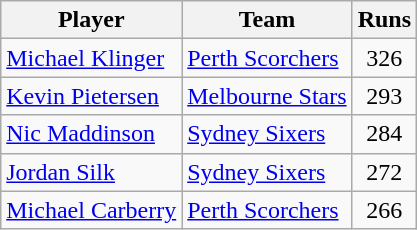<table class="wikitable" style="text-align: center;">
<tr>
<th>Player</th>
<th>Team</th>
<th>Runs</th>
</tr>
<tr>
<td style="text-align:left"><a href='#'>Michael Klinger</a></td>
<td style="text-align:left"><a href='#'>Perth Scorchers</a></td>
<td>326</td>
</tr>
<tr>
<td style="text-align:left"><a href='#'>Kevin Pietersen</a></td>
<td style="text-align:left"><a href='#'>Melbourne Stars</a></td>
<td>293</td>
</tr>
<tr>
<td style="text-align:left"><a href='#'>Nic Maddinson</a></td>
<td style="text-align:left"><a href='#'>Sydney Sixers</a></td>
<td>284</td>
</tr>
<tr>
<td style="text-align:left"><a href='#'>Jordan Silk</a></td>
<td style="text-align:left"><a href='#'>Sydney Sixers</a></td>
<td>272</td>
</tr>
<tr>
<td style="text-align:left"><a href='#'>Michael Carberry</a></td>
<td style="text-align:left"><a href='#'>Perth Scorchers</a></td>
<td>266</td>
</tr>
</table>
